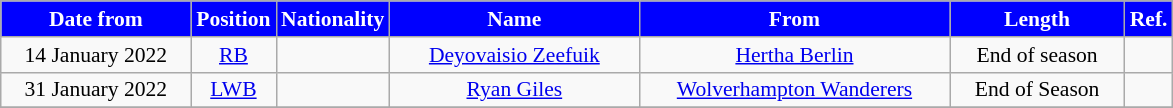<table class="wikitable"  style="text-align:center; font-size:90%; ">
<tr>
<th style="background:#0000FF; color:white; width:120px;">Date from</th>
<th style="background:#0000FF; color:white; width:50px;">Position</th>
<th style="background:#0000FF; color:white; width:50px;">Nationality</th>
<th style="background:#0000FF; color:white; width:160px;">Name</th>
<th style="background:#0000FF; color:white; width:200px;">From</th>
<th style="background:#0000FF; color:white; width:110px;">Length</th>
<th style="background:#0000FF; color:white; width:25px;">Ref.</th>
</tr>
<tr>
<td>14 January 2022</td>
<td><a href='#'>RB</a></td>
<td></td>
<td><a href='#'>Deyovaisio Zeefuik</a></td>
<td> <a href='#'>Hertha Berlin</a></td>
<td>End of season</td>
<td></td>
</tr>
<tr>
<td>31 January 2022</td>
<td><a href='#'>LWB</a></td>
<td></td>
<td><a href='#'>Ryan Giles</a></td>
<td> <a href='#'>Wolverhampton Wanderers</a></td>
<td>End of Season</td>
<td></td>
</tr>
<tr>
</tr>
</table>
